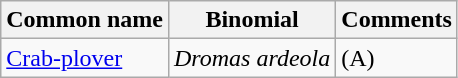<table class="wikitable">
<tr>
<th>Common name</th>
<th>Binomial</th>
<th>Comments</th>
</tr>
<tr>
<td><a href='#'>Crab-plover</a></td>
<td><em>Dromas ardeola</em></td>
<td>(A)</td>
</tr>
</table>
